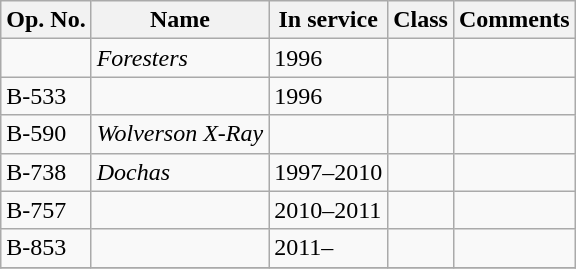<table class="wikitable">
<tr>
<th>Op. No.</th>
<th>Name</th>
<th>In service</th>
<th>Class</th>
<th>Comments</th>
</tr>
<tr>
<td></td>
<td><em>Foresters</em></td>
<td>1996</td>
<td></td>
<td></td>
</tr>
<tr>
<td>B-533</td>
<td></td>
<td>1996</td>
<td></td>
<td></td>
</tr>
<tr>
<td>B-590</td>
<td><em>Wolverson X-Ray</em></td>
<td></td>
<td></td>
<td></td>
</tr>
<tr>
<td>B-738</td>
<td><em>Dochas</em></td>
<td>1997–2010</td>
<td></td>
<td></td>
</tr>
<tr>
<td>B-757</td>
<td></td>
<td>2010–2011</td>
<td></td>
<td></td>
</tr>
<tr>
<td>B-853</td>
<td></td>
<td>2011–</td>
<td></td>
<td></td>
</tr>
<tr>
</tr>
</table>
